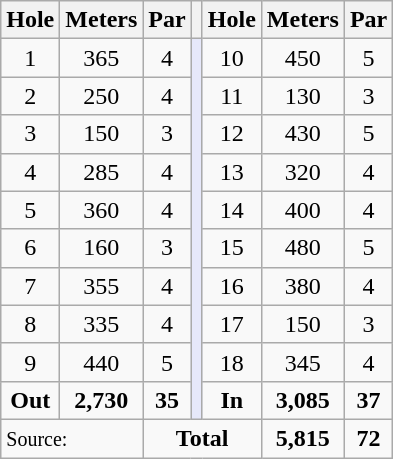<table class="wikitable" style="text-align:center; font-size:100%;">
<tr>
<th>Hole</th>
<th>Meters</th>
<th>Par</th>
<th></th>
<th>Hole</th>
<th>Meters</th>
<th>Par</th>
</tr>
<tr>
<td>1</td>
<td>365</td>
<td>4</td>
<td rowspan="10" style="background:#E6E8FA;"></td>
<td>10</td>
<td>450</td>
<td>5</td>
</tr>
<tr>
<td>2</td>
<td>250</td>
<td>4</td>
<td>11</td>
<td>130</td>
<td>3</td>
</tr>
<tr>
<td>3</td>
<td>150</td>
<td>3</td>
<td>12</td>
<td>430</td>
<td>5</td>
</tr>
<tr>
<td>4</td>
<td>285</td>
<td>4</td>
<td>13</td>
<td>320</td>
<td>4</td>
</tr>
<tr>
<td>5</td>
<td>360</td>
<td>4</td>
<td>14</td>
<td>400</td>
<td>4</td>
</tr>
<tr>
<td>6</td>
<td>160</td>
<td>3</td>
<td>15</td>
<td>480</td>
<td>5</td>
</tr>
<tr>
<td>7</td>
<td>355</td>
<td>4</td>
<td>16</td>
<td>380</td>
<td>4</td>
</tr>
<tr>
<td>8</td>
<td>335</td>
<td>4</td>
<td>17</td>
<td>150</td>
<td>3</td>
</tr>
<tr>
<td>9</td>
<td>440</td>
<td>5</td>
<td>18</td>
<td>345</td>
<td>4</td>
</tr>
<tr>
<td><strong>Out</strong></td>
<td><strong>2,730</strong></td>
<td><strong>35</strong></td>
<td><strong>In</strong></td>
<td><strong>3,085</strong></td>
<td><strong>37</strong></td>
</tr>
<tr>
<td colspan="2" align="left"><small>Source:</small></td>
<td colspan="3"><strong>Total</strong></td>
<td><strong>5,815</strong></td>
<td><strong>72</strong></td>
</tr>
</table>
